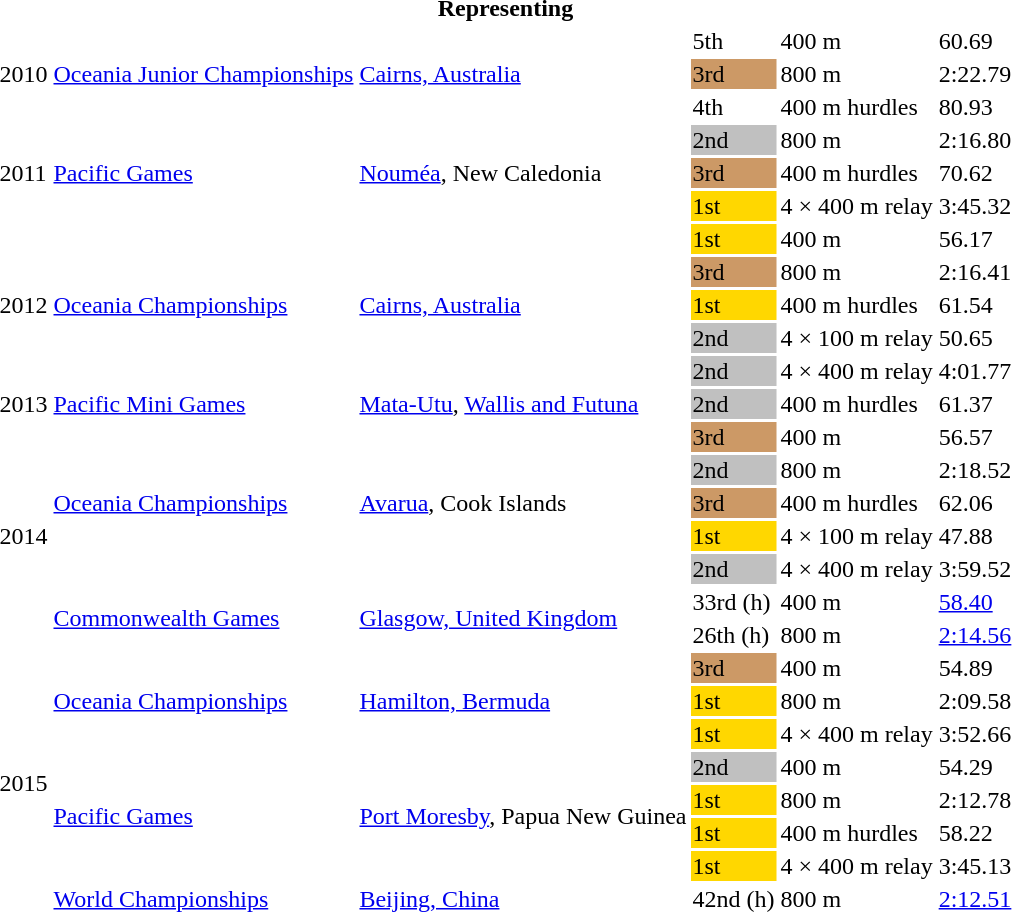<table>
<tr>
<th colspan="6">Representing </th>
</tr>
<tr>
<td rowspan=3>2010</td>
<td rowspan=3><a href='#'>Oceania Junior Championships</a></td>
<td rowspan=3><a href='#'>Cairns, Australia</a></td>
<td>5th</td>
<td>400 m</td>
<td>60.69</td>
</tr>
<tr>
<td bgcolor=cc9966>3rd</td>
<td>800 m</td>
<td>2:22.79</td>
</tr>
<tr>
<td>4th</td>
<td>400 m hurdles</td>
<td>80.93</td>
</tr>
<tr>
<td rowspan=3>2011</td>
<td rowspan=3><a href='#'>Pacific Games</a></td>
<td rowspan=3><a href='#'>Nouméa</a>, New Caledonia</td>
<td bgcolor=silver>2nd</td>
<td>800 m</td>
<td>2:16.80</td>
</tr>
<tr>
<td bgcolor=cc9966>3rd</td>
<td>400 m hurdles</td>
<td>70.62</td>
</tr>
<tr>
<td bgcolor=gold>1st</td>
<td>4 × 400 m relay</td>
<td>3:45.32</td>
</tr>
<tr>
<td rowspan=5>2012</td>
<td rowspan=5><a href='#'>Oceania Championships</a></td>
<td rowspan=5><a href='#'>Cairns, Australia</a></td>
<td bgcolor=gold>1st</td>
<td>400 m</td>
<td>56.17</td>
</tr>
<tr>
<td bgcolor=cc9966>3rd</td>
<td>800 m</td>
<td>2:16.41</td>
</tr>
<tr>
<td bgcolor=gold>1st</td>
<td>400 m hurdles</td>
<td>61.54</td>
</tr>
<tr>
<td bgcolor=silver>2nd</td>
<td>4 × 100 m relay</td>
<td>50.65</td>
</tr>
<tr>
<td bgcolor=silver>2nd</td>
<td>4 × 400 m relay</td>
<td>4:01.77</td>
</tr>
<tr>
<td>2013</td>
<td><a href='#'>Pacific Mini Games</a></td>
<td><a href='#'>Mata-Utu</a>, <a href='#'>Wallis and Futuna</a></td>
<td bgcolor=silver>2nd</td>
<td>400 m hurdles</td>
<td>61.37</td>
</tr>
<tr>
<td rowspan=7>2014</td>
<td rowspan=5><a href='#'>Oceania Championships</a></td>
<td rowspan=5><a href='#'>Avarua</a>, Cook Islands</td>
<td bgcolor=cc9966>3rd</td>
<td>400 m</td>
<td>56.57</td>
</tr>
<tr>
<td bgcolor=silver>2nd</td>
<td>800 m</td>
<td>2:18.52</td>
</tr>
<tr>
<td bgcolor=cc9966>3rd</td>
<td>400 m hurdles</td>
<td>62.06</td>
</tr>
<tr>
<td bgcolor=gold>1st</td>
<td>4 × 100 m relay</td>
<td>47.88</td>
</tr>
<tr>
<td bgcolor=silver>2nd</td>
<td>4 × 400 m relay</td>
<td>3:59.52</td>
</tr>
<tr>
<td rowspan=2><a href='#'>Commonwealth Games</a></td>
<td rowspan=2><a href='#'>Glasgow, United Kingdom</a></td>
<td>33rd (h)</td>
<td>400 m</td>
<td><a href='#'>58.40</a></td>
</tr>
<tr>
<td>26th (h)</td>
<td>800 m</td>
<td><a href='#'>2:14.56</a></td>
</tr>
<tr>
<td rowspan=8>2015</td>
<td rowspan=3><a href='#'>Oceania Championships</a></td>
<td rowspan=3><a href='#'>Hamilton, Bermuda</a></td>
<td bgcolor=cc9966>3rd</td>
<td>400 m</td>
<td>54.89</td>
</tr>
<tr>
<td bgcolor=gold>1st</td>
<td>800 m</td>
<td>2:09.58</td>
</tr>
<tr>
<td bgcolor=gold>1st</td>
<td>4 × 400 m relay</td>
<td>3:52.66</td>
</tr>
<tr>
<td rowspan=4><a href='#'>Pacific Games</a></td>
<td rowspan=4><a href='#'>Port Moresby</a>, Papua New Guinea</td>
<td bgcolor=silver>2nd</td>
<td>400 m</td>
<td>54.29</td>
</tr>
<tr>
<td bgcolor=gold>1st</td>
<td>800 m</td>
<td>2:12.78</td>
</tr>
<tr>
<td bgcolor=gold>1st</td>
<td>400 m hurdles</td>
<td>58.22</td>
</tr>
<tr>
<td bgcolor=gold>1st</td>
<td>4 × 400 m relay</td>
<td>3:45.13</td>
</tr>
<tr>
<td><a href='#'>World Championships</a></td>
<td><a href='#'>Beijing, China</a></td>
<td>42nd (h)</td>
<td>800 m</td>
<td><a href='#'>2:12.51</a></td>
</tr>
</table>
